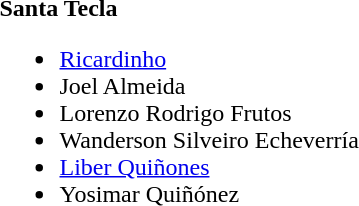<table>
<tr>
<td><strong>Santa Tecla</strong><br><ul><li> <a href='#'>Ricardinho</a></li><li> Joel Almeida</li><li> Lorenzo Rodrigo Frutos </li><li> Wanderson Silveiro Echeverría </li><li> <a href='#'>Liber Quiñones</a></li><li> Yosimar Quiñónez</li></ul></td>
</tr>
</table>
